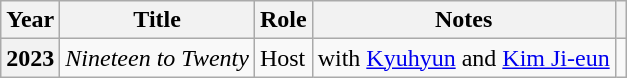<table class="wikitable plainrowheaders sortable">
<tr>
<th scope="col">Year</th>
<th scope="col">Title</th>
<th scope="col">Role</th>
<th scope="col">Notes</th>
<th scope="col" class="unsortable"></th>
</tr>
<tr>
<th scope="row">2023</th>
<td><em>Nineteen to Twenty</em></td>
<td>Host</td>
<td>with <a href='#'>Kyuhyun</a> and <a href='#'>Kim Ji-eun</a></td>
<td style="text-align:center"></td>
</tr>
</table>
